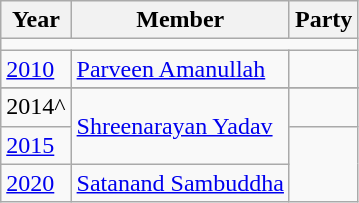<table class="wikitable sortable">
<tr>
<th>Year</th>
<th>Member</th>
<th colspan="2">Party</th>
</tr>
<tr>
<td colspan="4"></td>
</tr>
<tr>
<td><a href='#'>2010</a></td>
<td><a href='#'>Parveen Amanullah</a></td>
<td></td>
</tr>
<tr>
</tr>
<tr>
<td>2014^</td>
<td rowspan="2"><a href='#'>Shreenarayan Yadav</a></td>
<td></td>
</tr>
<tr>
<td><a href='#'>2015</a></td>
</tr>
<tr>
<td><a href='#'>2020</a></td>
<td><a href='#'>Satanand Sambuddha</a></td>
</tr>
</table>
